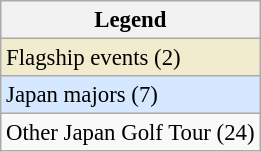<table class="wikitable" style="font-size:95%;">
<tr>
<th>Legend</th>
</tr>
<tr style="background:#f2ecce;">
<td>Flagship events (2)</td>
</tr>
<tr style="background:#D6E8FF;">
<td>Japan majors (7)</td>
</tr>
<tr>
<td>Other Japan Golf Tour (24)</td>
</tr>
</table>
